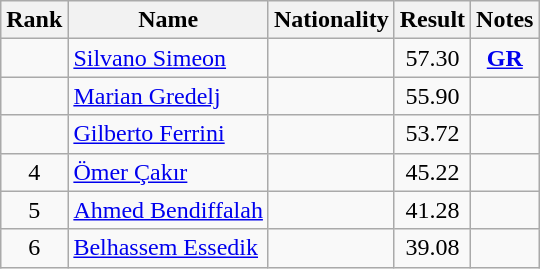<table class="wikitable sortable" style="text-align:center">
<tr>
<th>Rank</th>
<th>Name</th>
<th>Nationality</th>
<th>Result</th>
<th>Notes</th>
</tr>
<tr>
<td></td>
<td align=left><a href='#'>Silvano Simeon</a></td>
<td align=left></td>
<td>57.30</td>
<td><strong><a href='#'>GR</a></strong></td>
</tr>
<tr>
<td></td>
<td align=left><a href='#'>Marian Gredelj</a></td>
<td align=left></td>
<td>55.90</td>
<td></td>
</tr>
<tr>
<td></td>
<td align=left><a href='#'>Gilberto Ferrini</a></td>
<td align=left></td>
<td>53.72</td>
<td></td>
</tr>
<tr>
<td>4</td>
<td align=left><a href='#'>Ömer Çakır</a></td>
<td align=left></td>
<td>45.22</td>
<td></td>
</tr>
<tr>
<td>5</td>
<td align=left><a href='#'>Ahmed Bendiffalah</a></td>
<td align=left></td>
<td>41.28</td>
<td></td>
</tr>
<tr>
<td>6</td>
<td align=left><a href='#'>Belhassem Essedik</a></td>
<td align=left></td>
<td>39.08</td>
<td></td>
</tr>
</table>
